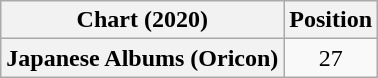<table class="wikitable plainrowheaders" style="text-align:center;">
<tr>
<th>Chart (2020)</th>
<th>Position</th>
</tr>
<tr>
<th scope="row">Japanese Albums (Oricon)</th>
<td>27</td>
</tr>
</table>
